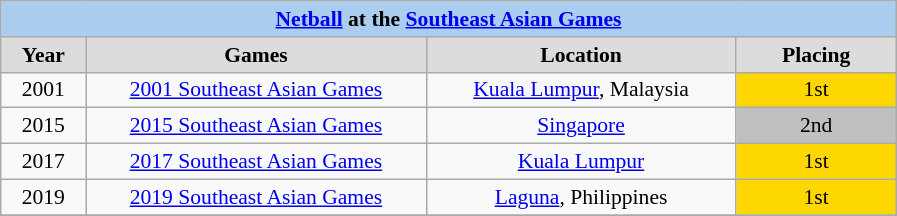<table class=wikitable style="text-align:center; font-size:90%">
<tr>
<th colspan=5 style=background:#ABCDEF><a href='#'>Netball</a> at the <a href='#'>Southeast Asian Games</a></th>
</tr>
<tr>
<th width=50 style=background:gainsboro>Year</th>
<th width=220 style=background:gainsboro>Games</th>
<th width=200 style=background:gainsboro>Location</th>
<th width=100 style=background:gainsboro>Placing</th>
</tr>
<tr>
<td>2001</td>
<td><a href='#'>2001 Southeast Asian Games</a></td>
<td><a href='#'>Kuala Lumpur</a>, Malaysia</td>
<td bgcolor=gold> 1st</td>
</tr>
<tr>
<td>2015</td>
<td><a href='#'>2015 Southeast Asian Games</a></td>
<td><a href='#'>Singapore</a></td>
<td bgcolor=silver> 2nd</td>
</tr>
<tr>
<td>2017</td>
<td><a href='#'>2017 Southeast Asian Games</a></td>
<td><a href='#'>Kuala Lumpur</a></td>
<td bgcolor=gold> 1st</td>
</tr>
<tr>
<td>2019</td>
<td><a href='#'>2019 Southeast Asian Games</a></td>
<td><a href='#'>Laguna</a>, Philippines</td>
<td bgcolor=gold> 1st</td>
</tr>
<tr>
</tr>
</table>
